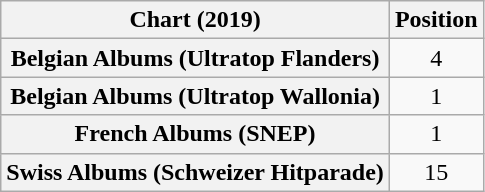<table class="wikitable sortable plainrowheaders" style="text-align:center">
<tr>
<th scope="col">Chart (2019)</th>
<th scope="col">Position</th>
</tr>
<tr>
<th scope="row">Belgian Albums (Ultratop Flanders)</th>
<td>4</td>
</tr>
<tr>
<th scope="row">Belgian Albums (Ultratop Wallonia)</th>
<td>1</td>
</tr>
<tr>
<th scope="row">French Albums (SNEP)</th>
<td>1</td>
</tr>
<tr>
<th scope="row">Swiss Albums (Schweizer Hitparade)</th>
<td>15</td>
</tr>
</table>
